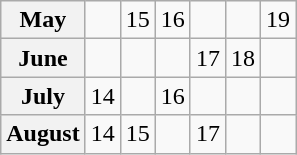<table class="wikitable">
<tr>
<th>May</th>
<td></td>
<td>15</td>
<td>16</td>
<td></td>
<td></td>
<td>19</td>
</tr>
<tr>
<th>June</th>
<td></td>
<td></td>
<td></td>
<td>17</td>
<td>18</td>
<td></td>
</tr>
<tr>
<th>July</th>
<td>14</td>
<td></td>
<td>16</td>
<td></td>
<td></td>
<td></td>
</tr>
<tr>
<th>August</th>
<td>14</td>
<td>15</td>
<td></td>
<td>17</td>
<td></td>
<td></td>
</tr>
</table>
